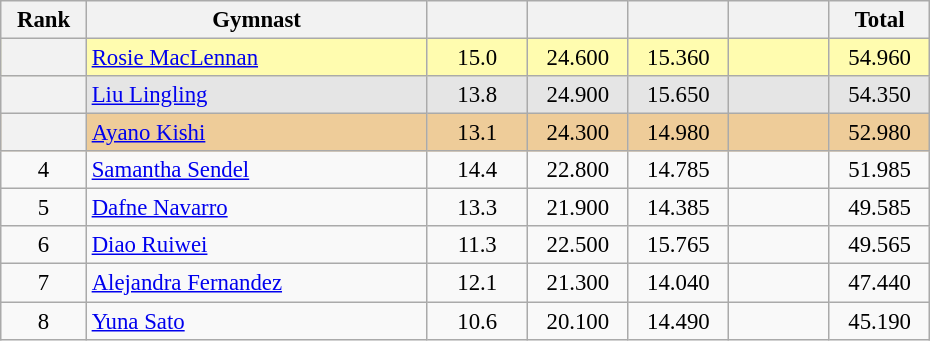<table class="wikitable sortable" style="text-align:center; font-size:95%">
<tr>
<th scope="col" style="width:50px;">Rank</th>
<th scope="col" style="width:220px;">Gymnast</th>
<th scope="col" style="width:60px;"></th>
<th scope="col" style="width:60px;"></th>
<th scopre="col" style="width:60px;"></th>
<th scope="col" style="width: 60px;"></th>
<th scope="col" style="width:60px;">Total</th>
</tr>
<tr style="background:#fffcaf;">
<th scope=row style="text-align:center"></th>
<td style="text-align:left;"><a href='#'>Rosie MacLennan</a><br></td>
<td>15.0</td>
<td>24.600</td>
<td>15.360</td>
<td></td>
<td>54.960</td>
</tr>
<tr style="background:#e5e5e5;">
<th scope=row style="text-align:center"></th>
<td style="text-align:left;"><a href='#'>Liu Lingling</a><br></td>
<td>13.8</td>
<td>24.900</td>
<td>15.650</td>
<td></td>
<td>54.350</td>
</tr>
<tr style="background:#ec9;">
<th scope=row style="text-align:center"></th>
<td style="text-align:left;"><a href='#'>Ayano Kishi</a><br></td>
<td>13.1</td>
<td>24.300</td>
<td>14.980</td>
<td></td>
<td>52.980</td>
</tr>
<tr>
<td scope=row style="text-align:center">4</td>
<td style="text-align:left;"><a href='#'>Samantha Sendel</a><br></td>
<td>14.4</td>
<td>22.800</td>
<td>14.785</td>
<td></td>
<td>51.985</td>
</tr>
<tr>
<td scope=row style="text-align:center">5</td>
<td style="text-align:left;"><a href='#'>Dafne Navarro</a><br></td>
<td>13.3</td>
<td>21.900</td>
<td>14.385</td>
<td></td>
<td>49.585</td>
</tr>
<tr>
<td scope=row style="text-align:center">6</td>
<td style="text-align:left;"><a href='#'>Diao Ruiwei</a><br></td>
<td>11.3</td>
<td>22.500</td>
<td>15.765</td>
<td></td>
<td>49.565</td>
</tr>
<tr>
<td scope=row style="text-align:center">7</td>
<td style="text-align:left;"><a href='#'>Alejandra Fernandez</a><br></td>
<td>12.1</td>
<td>21.300</td>
<td>14.040</td>
<td></td>
<td>47.440</td>
</tr>
<tr>
<td scope=row style="text-align:center">8</td>
<td style="text-align:left;"><a href='#'>Yuna Sato</a><br></td>
<td>10.6</td>
<td>20.100</td>
<td>14.490</td>
<td></td>
<td>45.190</td>
</tr>
</table>
